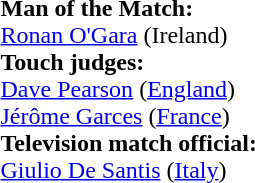<table width=100%>
<tr>
<td><br><strong>Man of the Match:</strong>
<br><a href='#'>Ronan O'Gara</a> (Ireland)<br><strong>Touch judges:</strong>
<br><a href='#'>Dave Pearson</a> (<a href='#'>England</a>)
<br><a href='#'>Jérôme Garces</a> (<a href='#'>France</a>)
<br><strong>Television match official:</strong>
<br><a href='#'>Giulio De Santis</a> (<a href='#'>Italy</a>)</td>
</tr>
</table>
